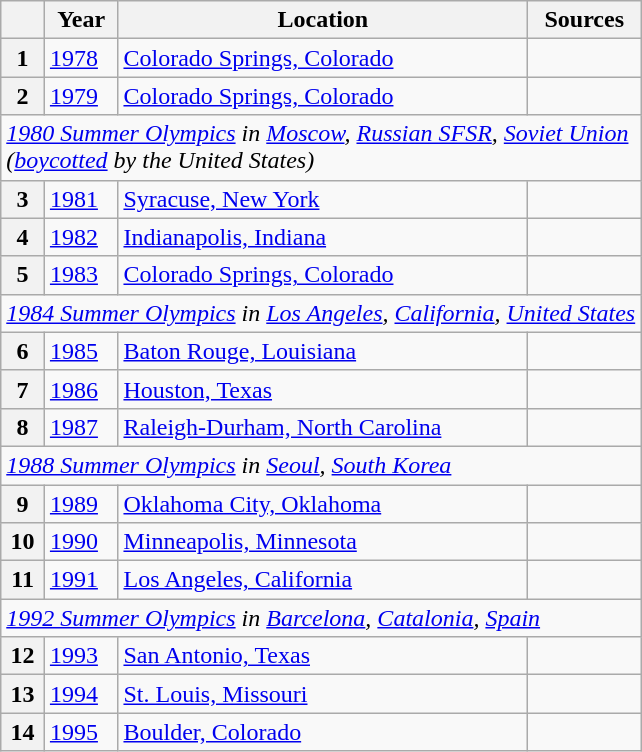<table class="wikitable defaultcenter col3left">
<tr>
<th></th>
<th>Year</th>
<th>Location</th>
<th>Sources</th>
</tr>
<tr>
<th>1</th>
<td><a href='#'>1978</a></td>
<td><a href='#'>Colorado Springs, Colorado</a></td>
<td></td>
</tr>
<tr>
<th>2</th>
<td><a href='#'>1979</a></td>
<td><a href='#'>Colorado Springs, Colorado</a></td>
<td></td>
</tr>
<tr>
<td colspan = 4><em><a href='#'>1980 Summer Olympics</a> in <a href='#'>Moscow</a>, <a href='#'>Russian SFSR</a>, <a href='#'>Soviet Union</a><br>(<a href='#'>boycotted</a> by the United States)</em></td>
</tr>
<tr>
<th>3</th>
<td><a href='#'>1981</a></td>
<td><a href='#'>Syracuse, New York</a></td>
<td></td>
</tr>
<tr>
<th>4</th>
<td><a href='#'>1982</a></td>
<td><a href='#'>Indianapolis, Indiana</a></td>
<td></td>
</tr>
<tr>
<th>5</th>
<td><a href='#'>1983</a></td>
<td><a href='#'>Colorado Springs, Colorado</a></td>
<td></td>
</tr>
<tr>
<td colspan = 4><em><a href='#'>1984 Summer Olympics</a> in <a href='#'>Los Angeles</a>, <a href='#'>California</a>, <a href='#'>United States</a></em></td>
</tr>
<tr>
<th>6</th>
<td><a href='#'>1985</a></td>
<td><a href='#'>Baton Rouge, Louisiana</a></td>
<td></td>
</tr>
<tr>
<th>7</th>
<td><a href='#'>1986</a></td>
<td><a href='#'>Houston, Texas</a></td>
<td></td>
</tr>
<tr>
<th>8</th>
<td><a href='#'>1987</a></td>
<td><a href='#'>Raleigh-Durham, North Carolina</a></td>
<td></td>
</tr>
<tr>
<td colspan = 4><em><a href='#'>1988 Summer Olympics</a> in <a href='#'>Seoul</a>, <a href='#'>South Korea</a></em></td>
</tr>
<tr>
<th>9</th>
<td><a href='#'>1989</a></td>
<td><a href='#'>Oklahoma City, Oklahoma</a></td>
<td></td>
</tr>
<tr>
<th>10</th>
<td><a href='#'>1990</a></td>
<td><a href='#'>Minneapolis, Minnesota</a></td>
<td></td>
</tr>
<tr>
<th>11</th>
<td><a href='#'>1991</a></td>
<td><a href='#'>Los Angeles, California</a></td>
<td></td>
</tr>
<tr>
<td colspan = 4><em><a href='#'>1992 Summer Olympics</a> in <a href='#'>Barcelona</a>, <a href='#'>Catalonia</a>, <a href='#'>Spain</a></em></td>
</tr>
<tr>
<th>12</th>
<td><a href='#'>1993</a></td>
<td><a href='#'>San Antonio, Texas</a></td>
<td></td>
</tr>
<tr>
<th>13</th>
<td><a href='#'>1994</a></td>
<td><a href='#'>St. Louis, Missouri</a></td>
<td></td>
</tr>
<tr>
<th>14</th>
<td><a href='#'>1995</a></td>
<td><a href='#'>Boulder, Colorado</a></td>
<td></td>
</tr>
</table>
